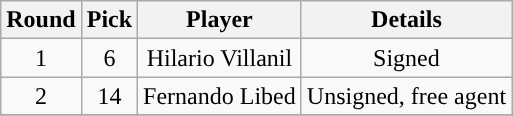<table class="wikitable sortable sortable">
<tr>
<th>Round</th>
<th>Pick</th>
<th>Player</th>
<th>Details</th>
</tr>
<tr style="text-align: center">
<td>1</td>
<td>6</td>
<td>Hilario Villanil</td>
<td>Signed</td>
</tr>
<tr style="text-align: center">
<td>2</td>
<td>14</td>
<td>Fernando Libed</td>
<td>Unsigned, free agent</td>
</tr>
<tr>
</tr>
</table>
